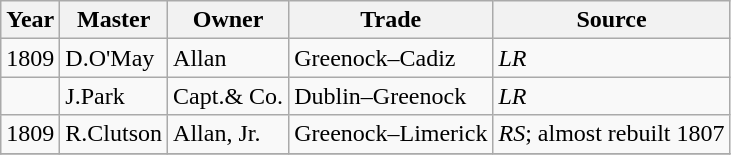<table class=" wikitable">
<tr>
<th>Year</th>
<th>Master</th>
<th>Owner</th>
<th>Trade</th>
<th>Source</th>
</tr>
<tr>
<td>1809</td>
<td>D.O'May</td>
<td>Allan</td>
<td>Greenock–Cadiz</td>
<td><em>LR</em></td>
</tr>
<tr>
<td></td>
<td>J.Park</td>
<td>Capt.& Co.</td>
<td>Dublin–Greenock</td>
<td><em>LR</em></td>
</tr>
<tr>
<td>1809</td>
<td>R.Clutson</td>
<td>Allan, Jr.</td>
<td>Greenock–Limerick</td>
<td><em>RS</em>; almost rebuilt 1807</td>
</tr>
<tr>
</tr>
</table>
